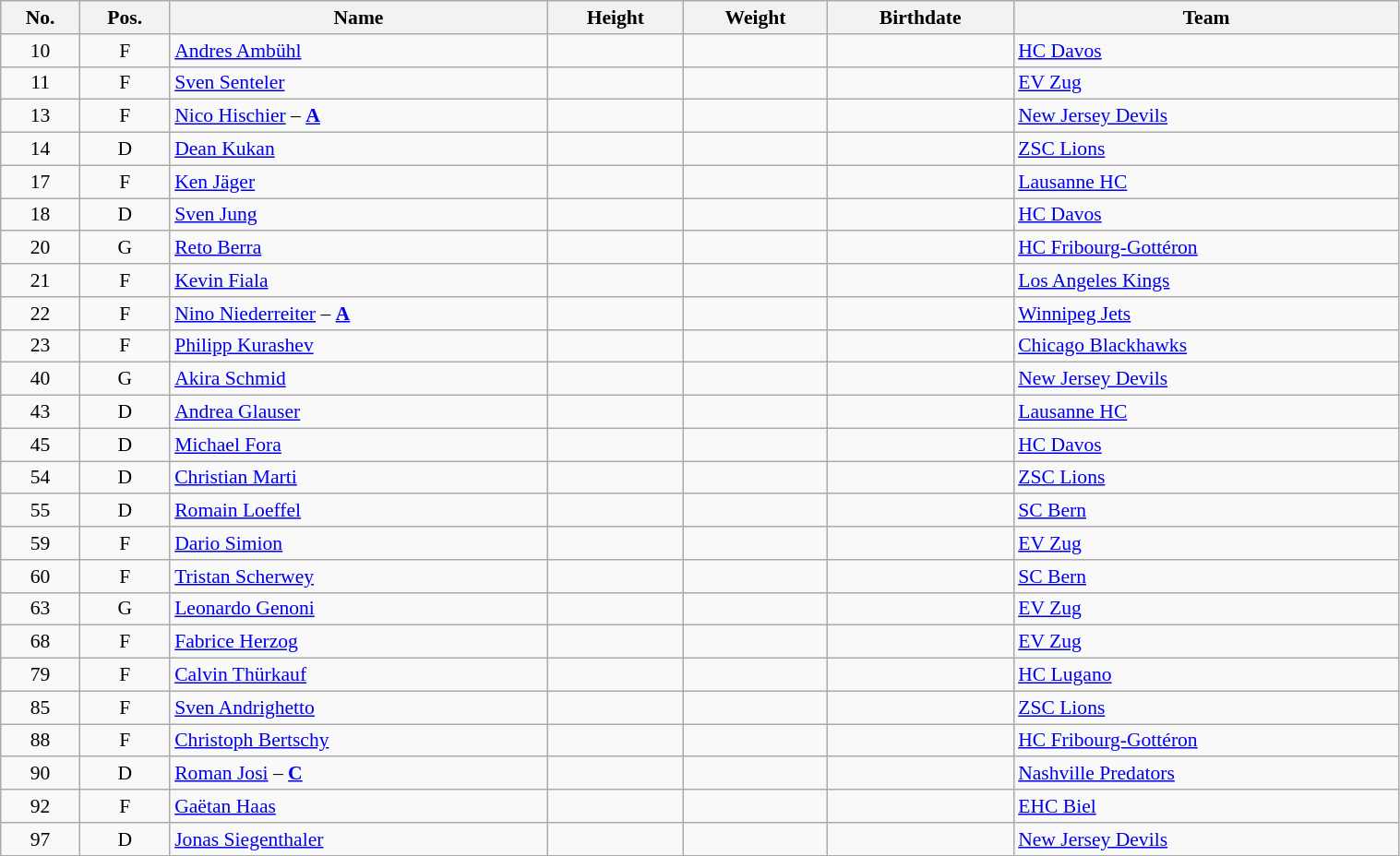<table width="80%" class="wikitable sortable" style="font-size: 90%; text-align: center;">
<tr>
<th>No.</th>
<th>Pos.</th>
<th>Name</th>
<th>Height</th>
<th>Weight</th>
<th>Birthdate</th>
<th>Team</th>
</tr>
<tr>
<td>10</td>
<td>F</td>
<td align=left><a href='#'>Andres Ambühl</a></td>
<td></td>
<td></td>
<td></td>
<td style="text-align:left;"> <a href='#'>HC Davos</a></td>
</tr>
<tr>
<td>11</td>
<td>F</td>
<td align=left><a href='#'>Sven Senteler</a></td>
<td></td>
<td></td>
<td></td>
<td style="text-align:left;"> <a href='#'>EV Zug</a></td>
</tr>
<tr>
<td>13</td>
<td>F</td>
<td align=left><a href='#'>Nico Hischier</a> – <strong><a href='#'>A</a></strong></td>
<td></td>
<td></td>
<td></td>
<td style="text-align:left;"> <a href='#'>New Jersey Devils</a></td>
</tr>
<tr>
<td>14</td>
<td>D</td>
<td align=left><a href='#'>Dean Kukan</a></td>
<td></td>
<td></td>
<td></td>
<td style="text-align:left;"> <a href='#'>ZSC Lions</a></td>
</tr>
<tr>
<td>17</td>
<td>F</td>
<td align=left><a href='#'>Ken Jäger</a></td>
<td></td>
<td></td>
<td></td>
<td style="text-align:left;"> <a href='#'>Lausanne HC</a></td>
</tr>
<tr>
<td>18</td>
<td>D</td>
<td align=left><a href='#'>Sven Jung</a></td>
<td></td>
<td></td>
<td></td>
<td style="text-align:left;"> <a href='#'>HC Davos</a></td>
</tr>
<tr>
<td>20</td>
<td>G</td>
<td align=left><a href='#'>Reto Berra</a></td>
<td></td>
<td></td>
<td></td>
<td style="text-align:left;"> <a href='#'>HC Fribourg-Gottéron</a></td>
</tr>
<tr>
<td>21</td>
<td>F</td>
<td align=left><a href='#'>Kevin Fiala</a></td>
<td></td>
<td></td>
<td></td>
<td style="text-align:left;"> <a href='#'>Los Angeles Kings</a></td>
</tr>
<tr>
<td>22</td>
<td>F</td>
<td align=left><a href='#'>Nino Niederreiter</a> – <strong><a href='#'>A</a></strong></td>
<td></td>
<td></td>
<td></td>
<td style="text-align:left;"> <a href='#'>Winnipeg Jets</a></td>
</tr>
<tr>
<td>23</td>
<td>F</td>
<td align=left><a href='#'>Philipp Kurashev</a></td>
<td></td>
<td></td>
<td></td>
<td style="text-align:left;"> <a href='#'>Chicago Blackhawks</a></td>
</tr>
<tr>
<td>40</td>
<td>G</td>
<td align=left><a href='#'>Akira Schmid</a></td>
<td></td>
<td></td>
<td></td>
<td style="text-align:left;"> <a href='#'>New Jersey Devils</a></td>
</tr>
<tr>
<td>43</td>
<td>D</td>
<td align=left><a href='#'>Andrea Glauser</a></td>
<td></td>
<td></td>
<td></td>
<td style="text-align:left;"> <a href='#'>Lausanne HC</a></td>
</tr>
<tr>
<td>45</td>
<td>D</td>
<td align=left><a href='#'>Michael Fora</a></td>
<td></td>
<td></td>
<td></td>
<td style="text-align:left;"> <a href='#'>HC Davos</a></td>
</tr>
<tr>
<td>54</td>
<td>D</td>
<td align=left><a href='#'>Christian Marti</a></td>
<td></td>
<td></td>
<td></td>
<td style="text-align:left;"> <a href='#'>ZSC Lions</a></td>
</tr>
<tr>
<td>55</td>
<td>D</td>
<td align=left><a href='#'>Romain Loeffel</a></td>
<td></td>
<td></td>
<td></td>
<td style="text-align:left;"> <a href='#'>SC Bern</a></td>
</tr>
<tr>
<td>59</td>
<td>F</td>
<td align=left><a href='#'>Dario Simion</a></td>
<td></td>
<td></td>
<td></td>
<td style="text-align:left;"> <a href='#'>EV Zug</a></td>
</tr>
<tr>
<td>60</td>
<td>F</td>
<td align=left><a href='#'>Tristan Scherwey</a></td>
<td></td>
<td></td>
<td></td>
<td style="text-align:left;"> <a href='#'>SC Bern</a></td>
</tr>
<tr>
<td>63</td>
<td>G</td>
<td align=left><a href='#'>Leonardo Genoni</a></td>
<td></td>
<td></td>
<td></td>
<td style="text-align:left;"> <a href='#'>EV Zug</a></td>
</tr>
<tr>
<td>68</td>
<td>F</td>
<td align=left><a href='#'>Fabrice Herzog</a></td>
<td></td>
<td></td>
<td></td>
<td style="text-align:left;"> <a href='#'>EV Zug</a></td>
</tr>
<tr>
<td>79</td>
<td>F</td>
<td align=left><a href='#'>Calvin Thürkauf</a></td>
<td></td>
<td></td>
<td></td>
<td style="text-align:left;"> <a href='#'>HC Lugano</a></td>
</tr>
<tr>
<td>85</td>
<td>F</td>
<td align=left><a href='#'>Sven Andrighetto</a></td>
<td></td>
<td></td>
<td></td>
<td style="text-align:left;"> <a href='#'>ZSC Lions</a></td>
</tr>
<tr>
<td>88</td>
<td>F</td>
<td align=left><a href='#'>Christoph Bertschy</a></td>
<td></td>
<td></td>
<td></td>
<td style="text-align:left;"> <a href='#'>HC Fribourg-Gottéron</a></td>
</tr>
<tr>
<td>90</td>
<td>D</td>
<td align=left><a href='#'>Roman Josi</a> – <strong><a href='#'>C</a></strong></td>
<td></td>
<td></td>
<td></td>
<td style="text-align:left;"> <a href='#'>Nashville Predators</a></td>
</tr>
<tr>
<td>92</td>
<td>F</td>
<td align=left><a href='#'>Gaëtan Haas</a></td>
<td></td>
<td></td>
<td></td>
<td style="text-align:left;"> <a href='#'>EHC Biel</a></td>
</tr>
<tr>
<td>97</td>
<td>D</td>
<td align=left><a href='#'>Jonas Siegenthaler</a></td>
<td></td>
<td></td>
<td></td>
<td style="text-align:left;"> <a href='#'>New Jersey Devils</a></td>
</tr>
</table>
